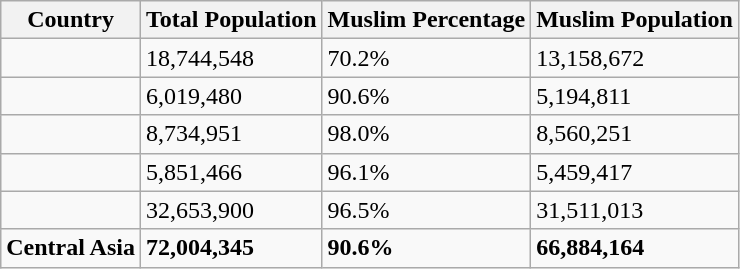<table class="wikitable sortable">
<tr>
<th>Country</th>
<th>Total Population</th>
<th>Muslim Percentage</th>
<th>Muslim Population</th>
</tr>
<tr>
<td></td>
<td>18,744,548</td>
<td>70.2%</td>
<td>13,158,672</td>
</tr>
<tr>
<td></td>
<td>6,019,480</td>
<td>90.6%</td>
<td>5,194,811</td>
</tr>
<tr>
<td></td>
<td>8,734,951</td>
<td>98.0%</td>
<td>8,560,251</td>
</tr>
<tr>
<td></td>
<td>5,851,466</td>
<td>96.1%</td>
<td>5,459,417</td>
</tr>
<tr>
<td></td>
<td>32,653,900</td>
<td>96.5%</td>
<td>31,511,013</td>
</tr>
<tr>
<td><strong>Central Asia</strong></td>
<td><strong>72,004,345</strong></td>
<td><strong>90.6%</strong></td>
<td><strong>66,884,164</strong></td>
</tr>
</table>
